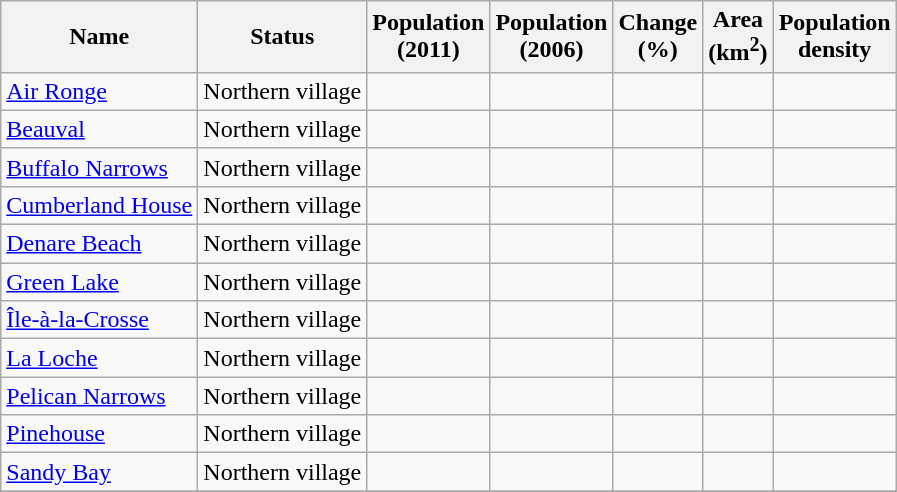<table class="wikitable sortable">
<tr>
<th>Name</th>
<th>Status</th>
<th>Population<br>(2011)</th>
<th>Population<br>(2006)</th>
<th>Change<br>(%)</th>
<th>Area<br>(km<sup>2</sup>)</th>
<th>Population<br>density</th>
</tr>
<tr>
<td><a href='#'>Air Ronge</a></td>
<td align=center>Northern village</td>
<td align=center></td>
<td align=center></td>
<td align=center></td>
<td align=center></td>
<td align=center></td>
</tr>
<tr>
<td><a href='#'>Beauval</a></td>
<td align=center>Northern village</td>
<td align=center></td>
<td align=center></td>
<td align=center></td>
<td align=center></td>
<td align=center></td>
</tr>
<tr>
<td><a href='#'>Buffalo Narrows</a></td>
<td align=center>Northern village</td>
<td align=center></td>
<td align=center></td>
<td align=center></td>
<td align=center></td>
<td align=center></td>
</tr>
<tr>
<td><a href='#'>Cumberland House</a></td>
<td align=center>Northern village</td>
<td align=center></td>
<td align=center></td>
<td align=center></td>
<td align=center></td>
<td align=center></td>
</tr>
<tr>
<td><a href='#'>Denare Beach</a></td>
<td align=center>Northern village</td>
<td align=center></td>
<td align=center></td>
<td align=center></td>
<td align=center></td>
<td align=center></td>
</tr>
<tr>
<td><a href='#'>Green Lake</a></td>
<td align=center>Northern village</td>
<td align=center></td>
<td align=center></td>
<td align=center></td>
<td align=center></td>
<td align=center></td>
</tr>
<tr>
<td><a href='#'>Île-à-la-Crosse</a></td>
<td align=center>Northern village</td>
<td align=center></td>
<td align=center></td>
<td align=center></td>
<td align=center></td>
<td align=center></td>
</tr>
<tr>
<td><a href='#'>La Loche</a></td>
<td align=center>Northern village</td>
<td align=center></td>
<td align=center></td>
<td align=center></td>
<td align=center></td>
<td align=center></td>
</tr>
<tr>
<td><a href='#'>Pelican Narrows</a></td>
<td align=center>Northern village</td>
<td align=center></td>
<td align=center></td>
<td align=center></td>
<td align=center></td>
<td align=center></td>
</tr>
<tr>
<td><a href='#'>Pinehouse</a></td>
<td align=center>Northern village</td>
<td align=center></td>
<td align=center></td>
<td align=center></td>
<td align=center></td>
<td align=center></td>
</tr>
<tr>
<td><a href='#'>Sandy Bay</a></td>
<td align=center>Northern village</td>
<td align=center></td>
<td align=center></td>
<td align=center></td>
<td align=center></td>
<td align=center></td>
</tr>
<tr>
</tr>
</table>
